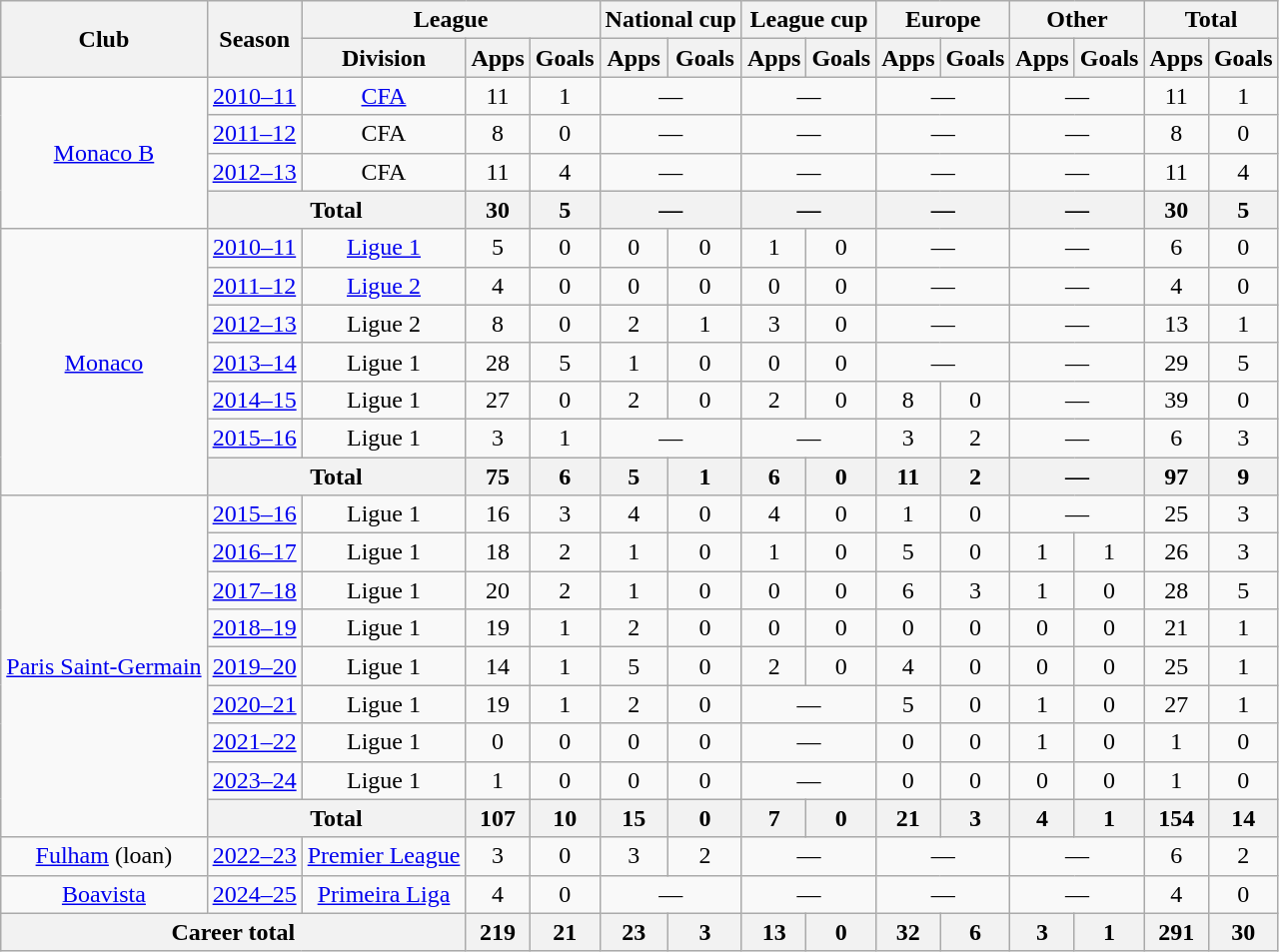<table class="wikitable" style="text-align:center">
<tr>
<th rowspan="2">Club</th>
<th rowspan="2">Season</th>
<th colspan="3">League</th>
<th colspan="2">National cup</th>
<th colspan="2">League cup</th>
<th colspan="2">Europe</th>
<th colspan="2">Other</th>
<th colspan="2">Total</th>
</tr>
<tr>
<th>Division</th>
<th>Apps</th>
<th>Goals</th>
<th>Apps</th>
<th>Goals</th>
<th>Apps</th>
<th>Goals</th>
<th>Apps</th>
<th>Goals</th>
<th>Apps</th>
<th>Goals</th>
<th>Apps</th>
<th>Goals</th>
</tr>
<tr>
<td rowspan="4"><a href='#'>Monaco B</a></td>
<td><a href='#'>2010–11</a></td>
<td><a href='#'>CFA</a></td>
<td>11</td>
<td>1</td>
<td colspan="2">—</td>
<td colspan="2">—</td>
<td colspan="2">—</td>
<td colspan="2">—</td>
<td>11</td>
<td>1</td>
</tr>
<tr>
<td><a href='#'>2011–12</a></td>
<td>CFA</td>
<td>8</td>
<td>0</td>
<td colspan="2">—</td>
<td colspan="2">—</td>
<td colspan="2">—</td>
<td colspan="2">—</td>
<td>8</td>
<td>0</td>
</tr>
<tr>
<td><a href='#'>2012–13</a></td>
<td>CFA</td>
<td>11</td>
<td>4</td>
<td colspan="2">—</td>
<td colspan="2">—</td>
<td colspan="2">—</td>
<td colspan="2">—</td>
<td>11</td>
<td>4</td>
</tr>
<tr>
<th colspan="2">Total</th>
<th>30</th>
<th>5</th>
<th colspan="2">—</th>
<th colspan="2">—</th>
<th colspan="2">—</th>
<th colspan="2">—</th>
<th>30</th>
<th>5</th>
</tr>
<tr>
<td rowspan="7"><a href='#'>Monaco</a></td>
<td><a href='#'>2010–11</a></td>
<td><a href='#'>Ligue 1</a></td>
<td>5</td>
<td>0</td>
<td>0</td>
<td>0</td>
<td>1</td>
<td>0</td>
<td colspan="2">—</td>
<td colspan="2">—</td>
<td>6</td>
<td>0</td>
</tr>
<tr>
<td><a href='#'>2011–12</a></td>
<td><a href='#'>Ligue 2</a></td>
<td>4</td>
<td>0</td>
<td>0</td>
<td>0</td>
<td>0</td>
<td>0</td>
<td colspan="2">—</td>
<td colspan="2">—</td>
<td>4</td>
<td>0</td>
</tr>
<tr>
<td><a href='#'>2012–13</a></td>
<td>Ligue 2</td>
<td>8</td>
<td>0</td>
<td>2</td>
<td>1</td>
<td>3</td>
<td>0</td>
<td colspan="2">—</td>
<td colspan="2">—</td>
<td>13</td>
<td>1</td>
</tr>
<tr>
<td><a href='#'>2013–14</a></td>
<td>Ligue 1</td>
<td>28</td>
<td>5</td>
<td>1</td>
<td>0</td>
<td>0</td>
<td>0</td>
<td colspan="2">—</td>
<td colspan="2">—</td>
<td>29</td>
<td>5</td>
</tr>
<tr>
<td><a href='#'>2014–15</a></td>
<td>Ligue 1</td>
<td>27</td>
<td>0</td>
<td>2</td>
<td>0</td>
<td>2</td>
<td>0</td>
<td>8</td>
<td>0</td>
<td colspan="2">—</td>
<td>39</td>
<td>0</td>
</tr>
<tr>
<td><a href='#'>2015–16</a></td>
<td>Ligue 1</td>
<td>3</td>
<td>1</td>
<td colspan="2">—</td>
<td colspan="2">—</td>
<td>3</td>
<td>2</td>
<td colspan="2">—</td>
<td>6</td>
<td>3</td>
</tr>
<tr>
<th colspan="2">Total</th>
<th>75</th>
<th>6</th>
<th>5</th>
<th>1</th>
<th>6</th>
<th>0</th>
<th>11</th>
<th>2</th>
<th colspan="2">—</th>
<th>97</th>
<th>9</th>
</tr>
<tr>
<td rowspan="9"><a href='#'>Paris Saint-Germain</a></td>
<td><a href='#'>2015–16</a></td>
<td>Ligue 1</td>
<td>16</td>
<td>3</td>
<td>4</td>
<td>0</td>
<td>4</td>
<td>0</td>
<td>1</td>
<td>0</td>
<td colspan="2">—</td>
<td>25</td>
<td>3</td>
</tr>
<tr>
<td><a href='#'>2016–17</a></td>
<td>Ligue 1</td>
<td>18</td>
<td>2</td>
<td>1</td>
<td>0</td>
<td>1</td>
<td>0</td>
<td>5</td>
<td>0</td>
<td>1</td>
<td>1</td>
<td>26</td>
<td>3</td>
</tr>
<tr>
<td><a href='#'>2017–18</a></td>
<td>Ligue 1</td>
<td>20</td>
<td>2</td>
<td>1</td>
<td>0</td>
<td>0</td>
<td>0</td>
<td>6</td>
<td>3</td>
<td>1</td>
<td>0</td>
<td>28</td>
<td>5</td>
</tr>
<tr>
<td><a href='#'>2018–19</a></td>
<td>Ligue 1</td>
<td>19</td>
<td>1</td>
<td>2</td>
<td>0</td>
<td>0</td>
<td>0</td>
<td>0</td>
<td>0</td>
<td>0</td>
<td>0</td>
<td>21</td>
<td>1</td>
</tr>
<tr>
<td><a href='#'>2019–20</a></td>
<td>Ligue 1</td>
<td>14</td>
<td>1</td>
<td>5</td>
<td>0</td>
<td>2</td>
<td>0</td>
<td>4</td>
<td>0</td>
<td>0</td>
<td>0</td>
<td>25</td>
<td>1</td>
</tr>
<tr>
<td><a href='#'>2020–21</a></td>
<td>Ligue 1</td>
<td>19</td>
<td>1</td>
<td>2</td>
<td>0</td>
<td colspan="2">—</td>
<td>5</td>
<td>0</td>
<td>1</td>
<td>0</td>
<td>27</td>
<td>1</td>
</tr>
<tr>
<td><a href='#'>2021–22</a></td>
<td>Ligue 1</td>
<td>0</td>
<td>0</td>
<td>0</td>
<td>0</td>
<td colspan="2">—</td>
<td>0</td>
<td>0</td>
<td>1</td>
<td>0</td>
<td>1</td>
<td>0</td>
</tr>
<tr>
<td><a href='#'>2023–24</a></td>
<td>Ligue 1</td>
<td>1</td>
<td>0</td>
<td>0</td>
<td>0</td>
<td colspan="2">—</td>
<td>0</td>
<td>0</td>
<td>0</td>
<td>0</td>
<td>1</td>
<td>0</td>
</tr>
<tr>
<th colspan="2">Total</th>
<th>107</th>
<th>10</th>
<th>15</th>
<th>0</th>
<th>7</th>
<th>0</th>
<th>21</th>
<th>3</th>
<th>4</th>
<th>1</th>
<th>154</th>
<th>14</th>
</tr>
<tr>
<td><a href='#'>Fulham</a> (loan)</td>
<td><a href='#'>2022–23</a></td>
<td><a href='#'>Premier League</a></td>
<td>3</td>
<td>0</td>
<td>3</td>
<td>2</td>
<td colspan="2">—</td>
<td colspan="2">—</td>
<td colspan="2">—</td>
<td>6</td>
<td>2</td>
</tr>
<tr>
<td><a href='#'>Boavista</a></td>
<td><a href='#'>2024–25</a></td>
<td><a href='#'>Primeira Liga</a></td>
<td>4</td>
<td>0</td>
<td colspan="2">—</td>
<td colspan="2">—</td>
<td colspan="2">—</td>
<td colspan="2">—</td>
<td>4</td>
<td>0</td>
</tr>
<tr>
<th colspan="3">Career total</th>
<th>219</th>
<th>21</th>
<th>23</th>
<th>3</th>
<th>13</th>
<th>0</th>
<th>32</th>
<th>6</th>
<th>3</th>
<th>1</th>
<th>291</th>
<th>30</th>
</tr>
</table>
